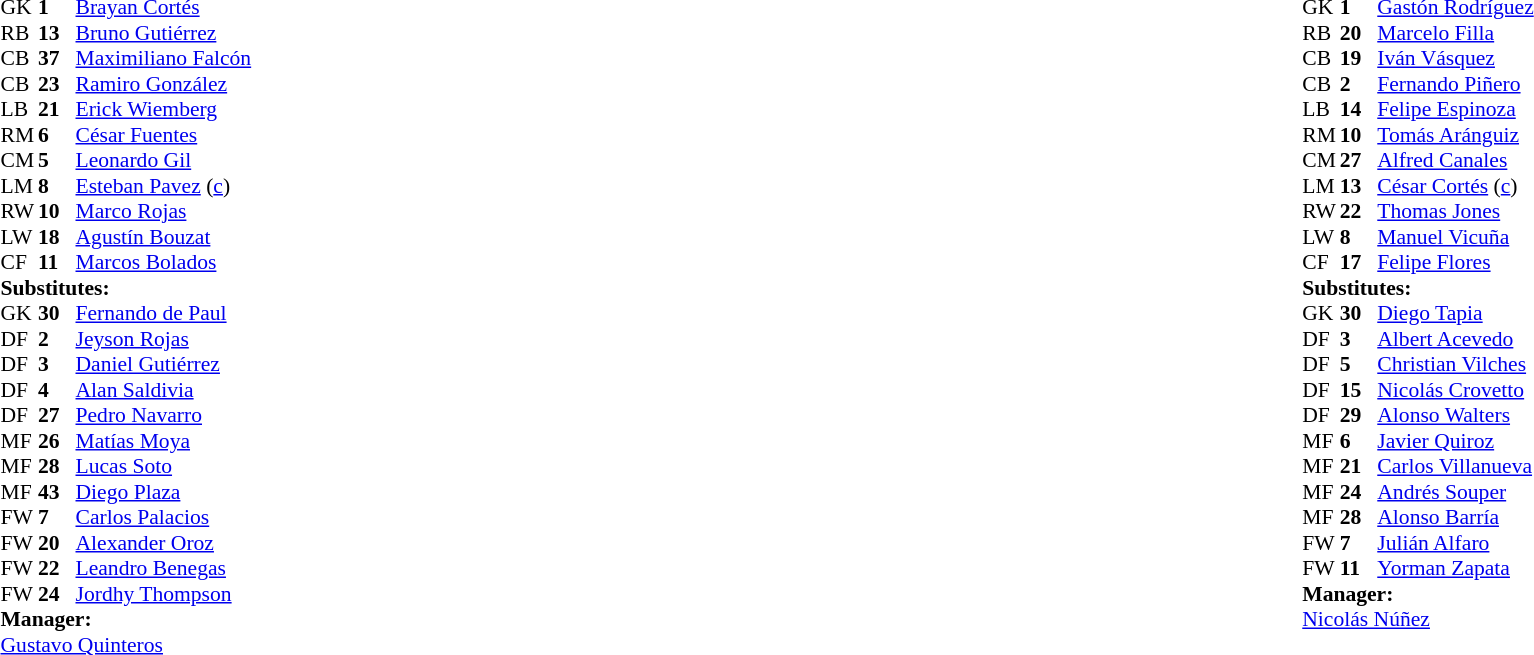<table style="width:100%">
<tr>
<td style="vertical-align:top; width:40%"><br><table style="font-size: 90%" cellspacing="0" cellpadding="0">
<tr>
<th width=25></th>
<th width=25></th>
</tr>
<tr>
<td>GK</td>
<td><strong>1</strong></td>
<td> <a href='#'>Brayan Cortés</a></td>
<td></td>
</tr>
<tr>
<td>RB</td>
<td><strong>13</strong></td>
<td> <a href='#'>Bruno Gutiérrez</a></td>
</tr>
<tr>
<td>CB</td>
<td><strong>37</strong></td>
<td> <a href='#'>Maximiliano Falcón</a></td>
<td></td>
</tr>
<tr>
<td>CB</td>
<td><strong>23</strong></td>
<td> <a href='#'>Ramiro González</a></td>
<td></td>
</tr>
<tr>
<td>LB</td>
<td><strong>21</strong></td>
<td> <a href='#'>Erick Wiemberg</a></td>
</tr>
<tr>
<td>RM</td>
<td><strong>6</strong></td>
<td> <a href='#'>César Fuentes</a></td>
<td></td>
</tr>
<tr>
<td>CM</td>
<td><strong>5</strong></td>
<td> <a href='#'>Leonardo Gil</a></td>
<td></td>
</tr>
<tr>
<td>LM</td>
<td><strong>8</strong></td>
<td> <a href='#'>Esteban Pavez</a> (<a href='#'>c</a>)</td>
</tr>
<tr>
<td>RW</td>
<td><strong>10</strong></td>
<td> <a href='#'>Marco Rojas</a></td>
<td></td>
</tr>
<tr>
<td>LW</td>
<td><strong>18</strong></td>
<td> <a href='#'>Agustín Bouzat</a></td>
<td></td>
</tr>
<tr>
<td>CF</td>
<td><strong>11</strong></td>
<td> <a href='#'>Marcos Bolados</a></td>
</tr>
<tr>
<td colspan=3><strong>Substitutes:</strong></td>
</tr>
<tr>
<td>GK</td>
<td><strong>30</strong></td>
<td> <a href='#'>Fernando de Paul</a></td>
</tr>
<tr>
<td>DF</td>
<td><strong>2</strong></td>
<td> <a href='#'>Jeyson Rojas</a></td>
</tr>
<tr>
<td>DF</td>
<td><strong>3</strong></td>
<td> <a href='#'>Daniel Gutiérrez</a></td>
</tr>
<tr>
<td>DF</td>
<td><strong>4</strong></td>
<td> <a href='#'>Alan Saldivia</a></td>
</tr>
<tr>
<td>DF</td>
<td><strong>27</strong></td>
<td> <a href='#'>Pedro Navarro</a></td>
</tr>
<tr>
<td>MF</td>
<td><strong>26</strong></td>
<td> <a href='#'>Matías Moya</a></td>
<td></td>
</tr>
<tr>
<td>MF</td>
<td><strong>28</strong></td>
<td> <a href='#'>Lucas Soto</a></td>
</tr>
<tr>
<td>MF</td>
<td><strong>43</strong></td>
<td> <a href='#'>Diego Plaza</a></td>
</tr>
<tr>
<td>FW</td>
<td><strong>7</strong></td>
<td> <a href='#'>Carlos Palacios</a></td>
</tr>
<tr>
<td>FW</td>
<td><strong>20</strong></td>
<td> <a href='#'>Alexander Oroz</a></td>
</tr>
<tr>
<td>FW</td>
<td><strong>22</strong></td>
<td> <a href='#'>Leandro Benegas</a></td>
<td></td>
</tr>
<tr>
<td>FW</td>
<td><strong>24</strong></td>
<td> <a href='#'>Jordhy Thompson</a></td>
<td></td>
</tr>
<tr>
<td colspan=3><strong>Manager:</strong></td>
</tr>
<tr>
<td colspan=3> <a href='#'>Gustavo Quinteros</a></td>
</tr>
</table>
</td>
<td valign="top"></td>
<td style="vertical-align:top; width:50%"><br><table cellspacing="0" cellpadding="0" style="font-size:90%; margin:auto">
<tr>
<th width=25></th>
<th width=25></th>
</tr>
<tr>
<td>GK</td>
<td><strong>1</strong></td>
<td> <a href='#'>Gastón Rodríguez</a></td>
</tr>
<tr>
<td>RB</td>
<td><strong>20</strong></td>
<td> <a href='#'>Marcelo Filla</a></td>
</tr>
<tr>
<td>CB</td>
<td><strong>19</strong></td>
<td> <a href='#'>Iván Vásquez</a></td>
<td></td>
</tr>
<tr>
<td>CB</td>
<td><strong>2</strong></td>
<td> <a href='#'>Fernando Piñero</a></td>
</tr>
<tr>
<td>LB</td>
<td><strong>14</strong></td>
<td> <a href='#'>Felipe Espinoza</a></td>
</tr>
<tr>
<td>RM</td>
<td><strong>10</strong></td>
<td> <a href='#'>Tomás Aránguiz</a></td>
</tr>
<tr>
<td>CM</td>
<td><strong>27</strong></td>
<td> <a href='#'>Alfred Canales</a></td>
<td></td>
</tr>
<tr>
<td>LM</td>
<td><strong>13</strong></td>
<td> <a href='#'>César Cortés</a> (<a href='#'>c</a>)</td>
</tr>
<tr>
<td>RW</td>
<td><strong>22</strong></td>
<td> <a href='#'>Thomas Jones</a></td>
<td></td>
</tr>
<tr>
<td>LW</td>
<td><strong>8</strong></td>
<td> <a href='#'>Manuel Vicuña</a></td>
<td></td>
</tr>
<tr>
<td>CF</td>
<td><strong>17</strong></td>
<td> <a href='#'>Felipe Flores</a></td>
<td></td>
<td></td>
</tr>
<tr>
<td colspan=3><strong>Substitutes:</strong></td>
</tr>
<tr>
<td>GK</td>
<td><strong>30</strong></td>
<td> <a href='#'>Diego Tapia</a></td>
</tr>
<tr>
<td>DF</td>
<td><strong>3</strong></td>
<td> <a href='#'>Albert Acevedo</a></td>
<td></td>
</tr>
<tr>
<td>DF</td>
<td><strong>5</strong></td>
<td> <a href='#'>Christian Vilches</a></td>
</tr>
<tr>
<td>DF</td>
<td><strong>15</strong></td>
<td> <a href='#'>Nicolás Crovetto</a></td>
</tr>
<tr>
<td>DF</td>
<td><strong>29</strong></td>
<td> <a href='#'>Alonso Walters</a></td>
</tr>
<tr>
<td>MF</td>
<td><strong>6</strong></td>
<td> <a href='#'>Javier Quiroz</a></td>
<td></td>
</tr>
<tr>
<td>MF</td>
<td><strong>21</strong></td>
<td> <a href='#'>Carlos Villanueva</a></td>
<td></td>
<td></td>
</tr>
<tr>
<td>MF</td>
<td><strong>24</strong></td>
<td> <a href='#'>Andrés Souper</a></td>
</tr>
<tr>
<td>MF</td>
<td><strong>28</strong></td>
<td> <a href='#'>Alonso Barría</a></td>
</tr>
<tr>
<td>FW</td>
<td><strong>7</strong></td>
<td> <a href='#'>Julián Alfaro</a></td>
<td></td>
</tr>
<tr>
<td>FW</td>
<td><strong>11</strong></td>
<td> <a href='#'>Yorman Zapata</a></td>
<td></td>
</tr>
<tr>
<td colspan=3><strong>Manager:</strong></td>
</tr>
<tr>
<td colspan=3> <a href='#'>Nicolás Núñez</a></td>
</tr>
</table>
</td>
</tr>
</table>
